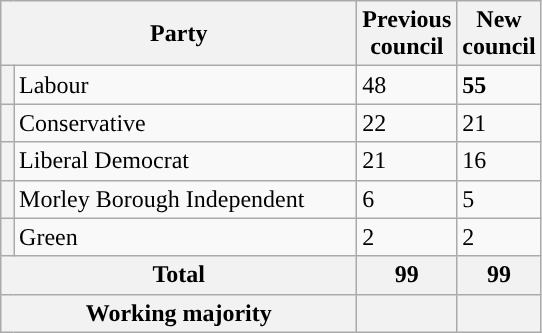<table class="wikitable">
<tr>
<th valign=centre colspan="2" style="width: 230px">Party</th>
<th valign=top style="width: 30px">Previous council</th>
<th valign=top style="width: 30px">New council</th>
</tr>
<tr>
<th style="background-color: "></th>
<td>Labour</td>
<td>48</td>
<td><strong>55</strong></td>
</tr>
<tr>
<th style="background-color: "></th>
<td>Conservative</td>
<td>22</td>
<td>21</td>
</tr>
<tr>
<th style="background-color: "></th>
<td>Liberal Democrat</td>
<td>21</td>
<td>16</td>
</tr>
<tr>
<th style="background-color: "></th>
<td>Morley Borough Independent</td>
<td>6</td>
<td>5</td>
</tr>
<tr>
<th style="background-color: "></th>
<td>Green</td>
<td>2</td>
<td>2</td>
</tr>
<tr>
<th colspan=2>Total</th>
<th style="text-align: center">99</th>
<th colspan=3>99</th>
</tr>
<tr>
<th colspan=2>Working majority</th>
<th></th>
<th></th>
</tr>
</table>
